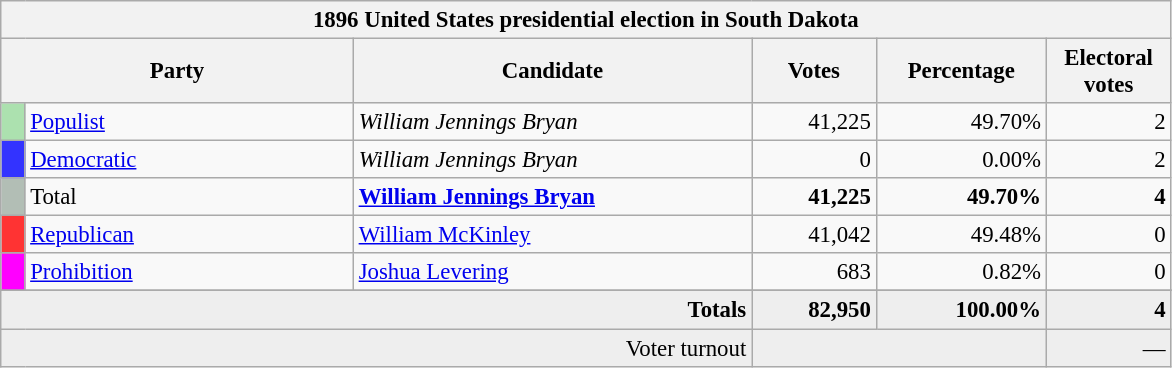<table class="wikitable" style="font-size: 95%;">
<tr>
<th colspan="6">1896 United States presidential election in South Dakota</th>
</tr>
<tr>
<th colspan="2" style="width: 15em">Party</th>
<th style="width: 17em">Candidate</th>
<th style="width: 5em">Votes</th>
<th style="width: 7em">Percentage</th>
<th style="width: 5em">Electoral votes</th>
</tr>
<tr>
<th style="background-color:#ACE1AF; width: 3px"></th>
<td style="width: 130px"><a href='#'>Populist</a></td>
<td><em>William Jennings Bryan</em></td>
<td align="right">41,225</td>
<td align="right">49.70%</td>
<td align="right">2</td>
</tr>
<tr>
<th style="background-color:#3333FF; width: 3px"></th>
<td style="width: 130px"><a href='#'>Democratic</a></td>
<td><em>William Jennings Bryan</em></td>
<td align="right">0</td>
<td align="right">0.00%</td>
<td align="right">2</td>
</tr>
<tr>
<th style="background-color:#B2BEB5; width: 3px"></th>
<td style="width: 130px">Total</td>
<td><strong><a href='#'>William Jennings Bryan</a></strong></td>
<td align="right"><strong>41,225</strong></td>
<td align="right"><strong>49.70%</strong></td>
<td align="right"><strong>4</strong></td>
</tr>
<tr>
<th style="background-color:#FF3333; width: 3px"></th>
<td style="width: 130px"><a href='#'>Republican</a></td>
<td><a href='#'>William McKinley</a></td>
<td align="right">41,042</td>
<td align="right">49.48%</td>
<td align="right">0</td>
</tr>
<tr>
<th style="background-color:#FF00FF; width: 3px"></th>
<td style="width: 130px"><a href='#'>Prohibition</a></td>
<td><a href='#'>Joshua Levering</a></td>
<td align="right">683</td>
<td align="right">0.82%</td>
<td align="right">0</td>
</tr>
<tr>
</tr>
<tr bgcolor="#EEEEEE">
<td colspan="3" align="right"><strong>Totals</strong></td>
<td align="right"><strong>82,950</strong></td>
<td align="right"><strong>100.00%</strong></td>
<td align="right"><strong>4</strong></td>
</tr>
<tr bgcolor="#EEEEEE">
<td colspan="3" align="right">Voter turnout</td>
<td colspan="2" align="right"></td>
<td align="right">—</td>
</tr>
</table>
